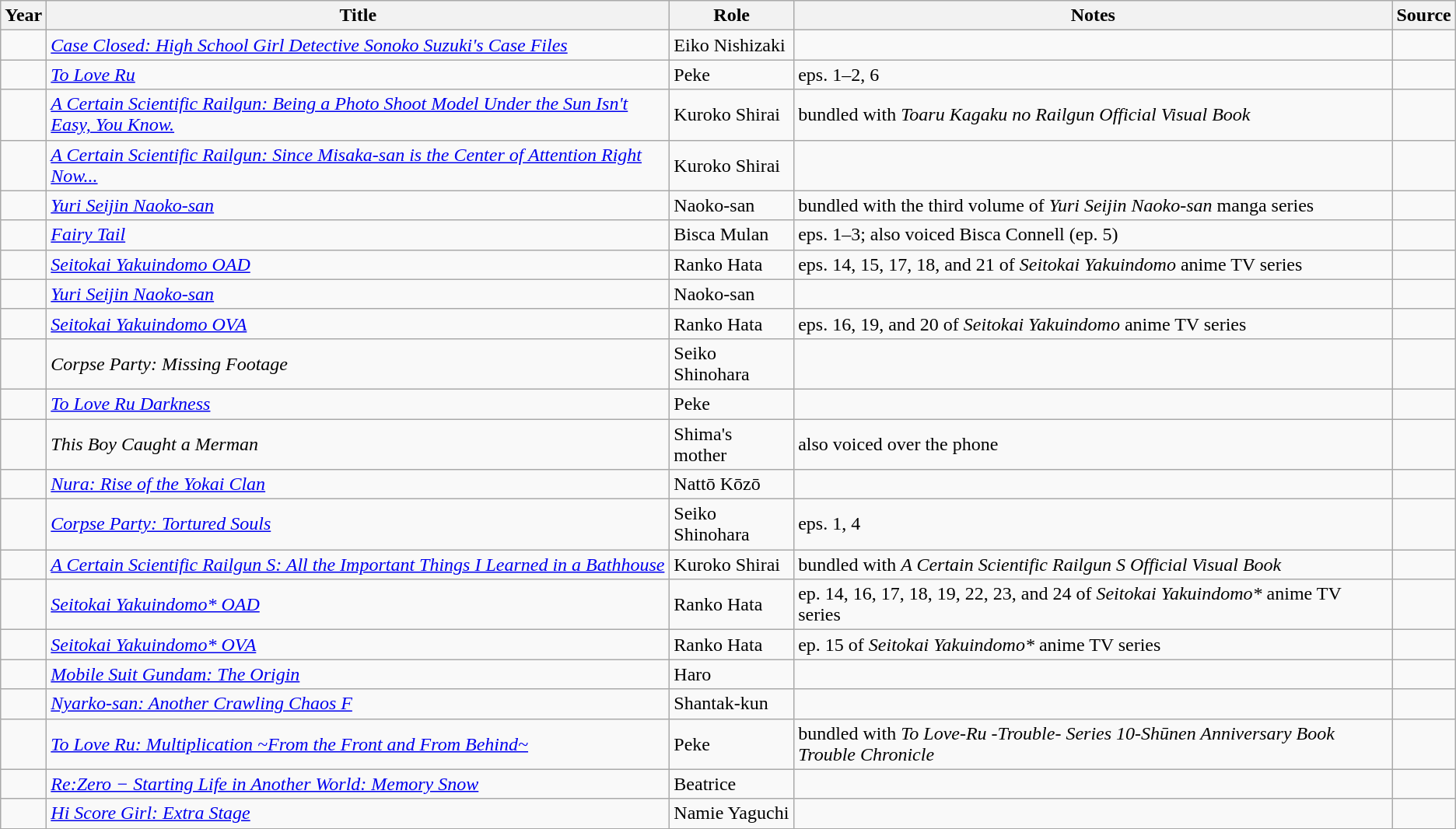<table class="wikitable sortable plainrowheaders">
<tr>
<th>Year</th>
<th class="unsortable">Title</th>
<th class="unsortable">Role</th>
<th class="unsortable">Notes</th>
<th class="unsortable">Source</th>
</tr>
<tr>
<td></td>
<td><em><a href='#'>Case Closed: High School Girl Detective Sonoko Suzuki's Case Files</a></em></td>
<td>Eiko Nishizaki</td>
<td></td>
<td></td>
</tr>
<tr>
<td></td>
<td><em><a href='#'>To Love Ru</a></em></td>
<td>Peke</td>
<td>eps. 1–2, 6</td>
<td></td>
</tr>
<tr>
<td></td>
<td><em><a href='#'>A Certain Scientific Railgun: Being a Photo Shoot Model Under the Sun Isn't Easy, You Know.</a></em></td>
<td>Kuroko Shirai</td>
<td>bundled with <em>Toaru Kagaku no Railgun Official Visual Book</em></td>
<td></td>
</tr>
<tr>
<td></td>
<td><em><a href='#'>A Certain Scientific Railgun: Since Misaka-san is the Center of Attention Right Now...</a></em></td>
<td>Kuroko Shirai</td>
<td></td>
<td></td>
</tr>
<tr>
<td></td>
<td><em><a href='#'>Yuri Seijin Naoko-san</a></em></td>
<td>Naoko-san</td>
<td>bundled with the third volume of <em>Yuri Seijin Naoko-san</em> manga series</td>
<td></td>
</tr>
<tr>
<td></td>
<td><em><a href='#'>Fairy Tail</a></em></td>
<td>Bisca Mulan</td>
<td>eps. 1–3; also voiced Bisca Connell (ep. 5)</td>
<td></td>
</tr>
<tr>
<td></td>
<td><em><a href='#'>Seitokai Yakuindomo OAD</a></em></td>
<td>Ranko Hata</td>
<td>eps. 14, 15, 17, 18,  and 21 of <em>Seitokai Yakuindomo</em> anime TV series</td>
<td></td>
</tr>
<tr>
<td></td>
<td><em><a href='#'>Yuri Seijin Naoko-san</a></em></td>
<td>Naoko-san</td>
<td></td>
<td></td>
</tr>
<tr>
<td></td>
<td><em><a href='#'>Seitokai Yakuindomo OVA</a></em></td>
<td>Ranko Hata</td>
<td>eps. 16, 19, and 20 of <em>Seitokai Yakuindomo</em> anime TV series</td>
<td></td>
</tr>
<tr>
<td></td>
<td><em>Corpse Party: Missing Footage</em></td>
<td>Seiko Shinohara</td>
<td></td>
<td></td>
</tr>
<tr>
<td></td>
<td><em><a href='#'>To Love Ru Darkness</a></em></td>
<td>Peke</td>
<td></td>
<td></td>
</tr>
<tr>
<td></td>
<td><em>This Boy Caught a Merman</em></td>
<td>Shima's mother</td>
<td>also voiced over the phone</td>
<td></td>
</tr>
<tr>
<td></td>
<td><em><a href='#'>Nura: Rise of the Yokai Clan</a></em></td>
<td>Nattō Kōzō</td>
<td></td>
<td></td>
</tr>
<tr>
<td></td>
<td><em><a href='#'>Corpse Party: Tortured Souls</a></em></td>
<td>Seiko Shinohara</td>
<td>eps. 1, 4</td>
<td></td>
</tr>
<tr>
<td></td>
<td><em><a href='#'>A Certain Scientific Railgun S: All the Important Things I Learned in a Bathhouse</a></em></td>
<td>Kuroko Shirai</td>
<td>bundled with <em>A Certain Scientific Railgun S Official Visual Book</em></td>
<td></td>
</tr>
<tr>
<td></td>
<td><em><a href='#'>Seitokai Yakuindomo* OAD</a></em></td>
<td>Ranko Hata</td>
<td>ep. 14, 16, 17, 18, 19, 22, 23, and 24 of <em>Seitokai Yakuindomo*</em> anime TV series</td>
<td></td>
</tr>
<tr>
<td></td>
<td><em><a href='#'>Seitokai Yakuindomo* OVA</a></em></td>
<td>Ranko Hata</td>
<td>ep. 15 of <em>Seitokai Yakuindomo*</em> anime TV series</td>
<td></td>
</tr>
<tr>
<td></td>
<td><em><a href='#'>Mobile Suit Gundam: The Origin</a></em></td>
<td>Haro</td>
<td></td>
<td></td>
</tr>
<tr>
<td></td>
<td><em><a href='#'>Nyarko-san: Another Crawling Chaos F</a></em></td>
<td>Shantak-kun</td>
<td></td>
<td></td>
</tr>
<tr>
<td></td>
<td><em><a href='#'>To Love Ru: Multiplication ~From the Front and From Behind~</a></em></td>
<td>Peke</td>
<td>bundled with <em>To Love-Ru -Trouble- Series 10-Shūnen Anniversary Book Trouble Chronicle</em></td>
<td></td>
</tr>
<tr>
<td></td>
<td><em><a href='#'>Re:Zero − Starting Life in Another World: Memory Snow</a></em></td>
<td>Beatrice</td>
<td></td>
<td></td>
</tr>
<tr>
<td></td>
<td><em><a href='#'>Hi Score Girl: Extra Stage</a></em></td>
<td>Namie Yaguchi</td>
<td></td>
<td></td>
</tr>
<tr>
</tr>
</table>
